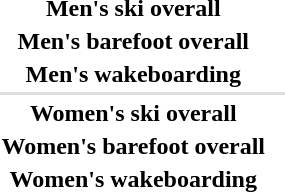<table>
<tr>
<th scope="row">Men's ski overall</th>
<td></td>
<td></td>
<td></td>
</tr>
<tr>
<th scope="row">Men's barefoot overall</th>
<td></td>
<td></td>
<td></td>
</tr>
<tr>
<th scope="row">Men's wakeboarding</th>
<td></td>
<td></td>
<td></td>
</tr>
<tr bgcolor=#DDDDDD>
<td colspan=4></td>
</tr>
<tr>
<th scope="row">Women's ski overall</th>
<td></td>
<td></td>
<td></td>
</tr>
<tr>
<th scope="row">Women's barefoot overall</th>
<td></td>
<td></td>
<td></td>
</tr>
<tr>
<th scope="row">Women's wakeboarding</th>
<td></td>
<td></td>
<td></td>
</tr>
</table>
